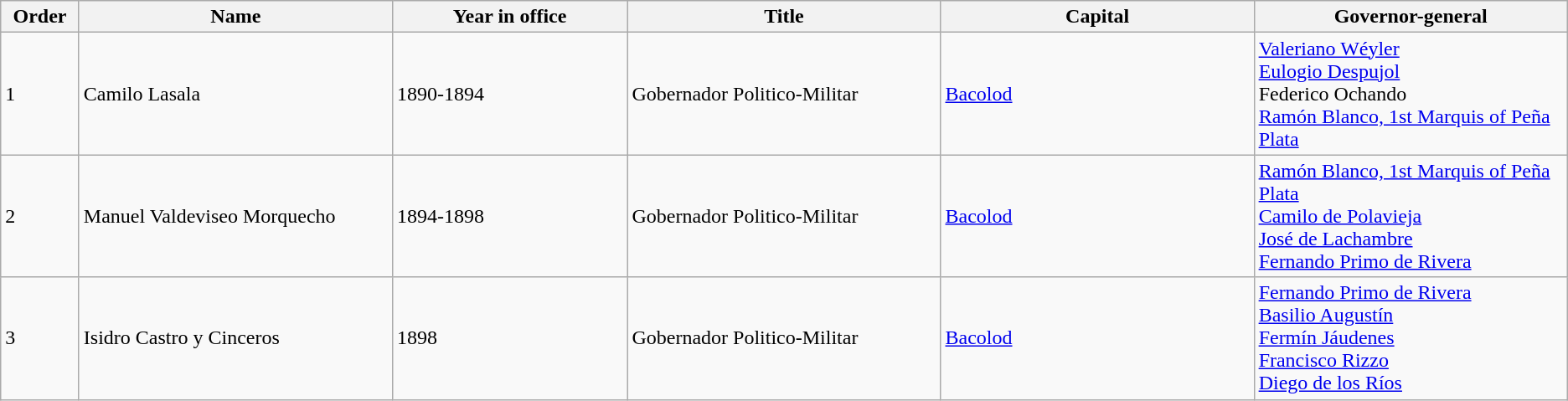<table class="wikitable">
<tr>
<th width=5%>Order</th>
<th width=20%>Name</th>
<th width=15%>Year in office</th>
<th width=20%>Title</th>
<th width=20%>Capital</th>
<th width=40%>Governor-general</th>
</tr>
<tr>
<td>1</td>
<td>Camilo Lasala</td>
<td>1890-1894</td>
<td>Gobernador Politico-Militar</td>
<td><a href='#'>Bacolod</a></td>
<td><a href='#'>Valeriano Wéyler</a><br><a href='#'>Eulogio Despujol</a><br>Federico Ochando<br><a href='#'>Ramón Blanco, 1st Marquis of Peña Plata</a></td>
</tr>
<tr>
<td>2</td>
<td>Manuel Valdeviseo Morquecho</td>
<td>1894-1898</td>
<td>Gobernador Politico-Militar</td>
<td><a href='#'>Bacolod</a></td>
<td><a href='#'>Ramón Blanco, 1st Marquis of Peña Plata</a><br><a href='#'>Camilo de Polavieja</a><br><a href='#'>José de Lachambre</a><br><a href='#'>Fernando Primo de Rivera</a></td>
</tr>
<tr>
<td>3</td>
<td>Isidro Castro y Cinceros</td>
<td>1898</td>
<td>Gobernador Politico-Militar</td>
<td><a href='#'>Bacolod</a></td>
<td><a href='#'>Fernando Primo de Rivera</a><br><a href='#'>Basilio Augustín</a><br><a href='#'>Fermín Jáudenes</a><br><a href='#'>Francisco Rizzo</a><br><a href='#'>Diego de los Ríos</a></td>
</tr>
</table>
